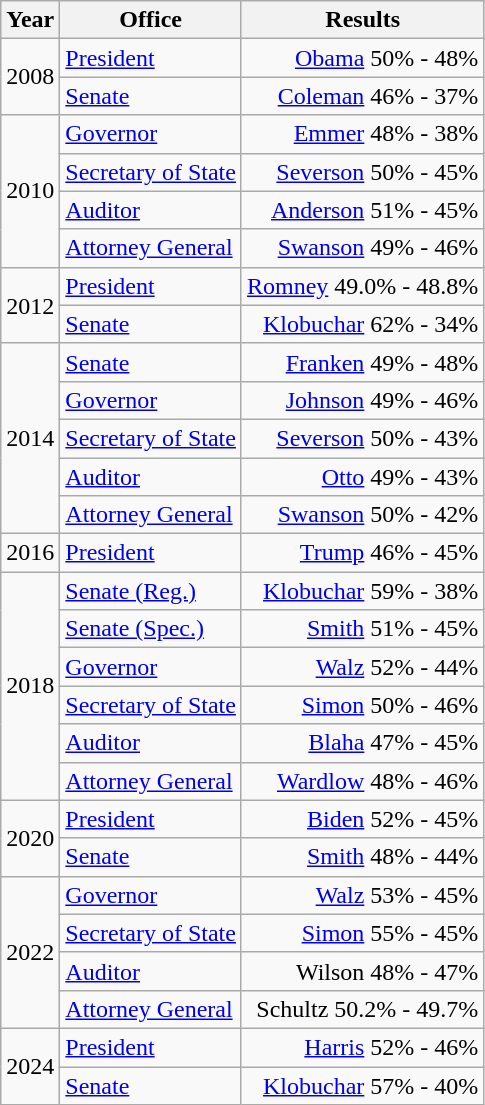<table class=wikitable>
<tr>
<th>Year</th>
<th>Office</th>
<th>Results</th>
</tr>
<tr>
<td rowspan=2>2008</td>
<td><a href='#'>President</a></td>
<td align="right" ><a href='#'>Obama</a> 50% - 48%</td>
</tr>
<tr>
<td><a href='#'>Senate</a></td>
<td align="right" ><a href='#'>Coleman</a> 46% - 37%</td>
</tr>
<tr>
<td rowspan=4>2010</td>
<td><a href='#'>Governor</a></td>
<td align="right" ><a href='#'>Emmer</a> 48% - 38%</td>
</tr>
<tr>
<td><a href='#'>Secretary of State</a></td>
<td align="right" ><a href='#'>Severson</a> 50% - 45%</td>
</tr>
<tr>
<td><a href='#'>Auditor</a></td>
<td align="right" ><a href='#'>Anderson</a> 51% - 45%</td>
</tr>
<tr>
<td><a href='#'>Attorney General</a></td>
<td align="right" ><a href='#'>Swanson</a> 49% - 46%</td>
</tr>
<tr>
<td rowspan=2>2012</td>
<td><a href='#'>President</a></td>
<td align="right" ><a href='#'>Romney</a> 49.0% - 48.8%</td>
</tr>
<tr>
<td><a href='#'>Senate</a></td>
<td align="right" ><a href='#'>Klobuchar</a> 62% - 34%</td>
</tr>
<tr>
<td rowspan=5>2014</td>
<td><a href='#'>Senate</a></td>
<td align="right" ><a href='#'>Franken</a> 49% - 48%</td>
</tr>
<tr>
<td><a href='#'>Governor</a></td>
<td align="right" ><a href='#'>Johnson</a> 49% - 46%</td>
</tr>
<tr>
<td><a href='#'>Secretary of State</a></td>
<td align="right" ><a href='#'>Severson</a> 50% - 43%</td>
</tr>
<tr>
<td><a href='#'>Auditor</a></td>
<td align="right" ><a href='#'>Otto</a> 49% - 43%</td>
</tr>
<tr>
<td><a href='#'>Attorney General</a></td>
<td align="right" ><a href='#'>Swanson</a> 50% - 42%</td>
</tr>
<tr>
<td>2016</td>
<td><a href='#'>President</a></td>
<td align="right" ><a href='#'>Trump</a> 46% - 45%</td>
</tr>
<tr>
<td rowspan=6>2018</td>
<td><a href='#'>Senate (Reg.)</a></td>
<td align="right" ><a href='#'>Klobuchar</a> 59% - 38%</td>
</tr>
<tr>
<td><a href='#'>Senate (Spec.)</a></td>
<td align="right" ><a href='#'>Smith</a> 51% - 45%</td>
</tr>
<tr>
<td><a href='#'>Governor</a></td>
<td align="right" ><a href='#'>Walz</a> 52% - 44%</td>
</tr>
<tr>
<td><a href='#'>Secretary of State</a></td>
<td align="right" ><a href='#'>Simon</a> 50% - 46%</td>
</tr>
<tr>
<td><a href='#'>Auditor</a></td>
<td align="right" ><a href='#'>Blaha</a> 47% - 45%</td>
</tr>
<tr>
<td><a href='#'>Attorney General</a></td>
<td align="right" ><a href='#'>Wardlow</a> 48% - 46%</td>
</tr>
<tr>
<td rowspan=2>2020</td>
<td><a href='#'>President</a></td>
<td align="right" ><a href='#'>Biden</a> 52% - 45%</td>
</tr>
<tr>
<td><a href='#'>Senate</a></td>
<td align="right" ><a href='#'>Smith</a> 48% - 44%</td>
</tr>
<tr>
<td rowspan=4>2022</td>
<td><a href='#'>Governor</a></td>
<td align="right" ><a href='#'>Walz</a> 53% - 45%</td>
</tr>
<tr>
<td><a href='#'>Secretary of State</a></td>
<td align="right" ><a href='#'>Simon</a> 55% - 45%</td>
</tr>
<tr>
<td><a href='#'>Auditor</a></td>
<td align="right" >Wilson 48% - 47%</td>
</tr>
<tr>
<td><a href='#'>Attorney General</a></td>
<td align="right" >Schultz 50.2% - 49.7%</td>
</tr>
<tr>
<td rowspan=2>2024</td>
<td><a href='#'>President</a></td>
<td align="right" ><a href='#'>Harris</a> 52% - 46%</td>
</tr>
<tr>
<td><a href='#'>Senate</a></td>
<td align="right" ><a href='#'>Klobuchar</a> 57% - 40%</td>
</tr>
</table>
